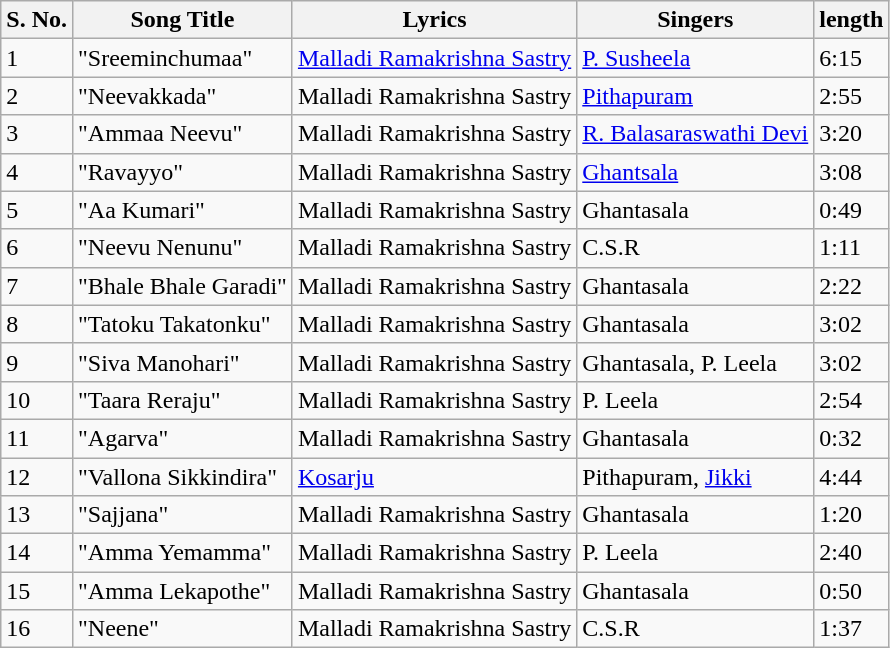<table class="wikitable">
<tr>
<th>S. No.</th>
<th>Song Title</th>
<th>Lyrics</th>
<th>Singers</th>
<th>length</th>
</tr>
<tr>
<td>1</td>
<td>"Sreeminchumaa"</td>
<td><a href='#'>Malladi Ramakrishna Sastry</a></td>
<td><a href='#'>P. Susheela</a></td>
<td>6:15</td>
</tr>
<tr>
<td>2</td>
<td>"Neevakkada"</td>
<td>Malladi Ramakrishna Sastry</td>
<td><a href='#'>Pithapuram</a></td>
<td>2:55</td>
</tr>
<tr>
<td>3</td>
<td>"Ammaa Neevu"</td>
<td>Malladi Ramakrishna Sastry</td>
<td><a href='#'>R. Balasaraswathi Devi</a></td>
<td>3:20</td>
</tr>
<tr>
<td>4</td>
<td>"Ravayyo"</td>
<td>Malladi Ramakrishna Sastry</td>
<td><a href='#'>Ghantsala</a></td>
<td>3:08</td>
</tr>
<tr>
<td>5</td>
<td>"Aa Kumari"</td>
<td>Malladi Ramakrishna Sastry</td>
<td>Ghantasala</td>
<td>0:49</td>
</tr>
<tr>
<td>6</td>
<td>"Neevu Nenunu"</td>
<td>Malladi Ramakrishna Sastry</td>
<td>C.S.R</td>
<td>1:11</td>
</tr>
<tr>
<td>7</td>
<td>"Bhale Bhale Garadi"</td>
<td>Malladi Ramakrishna Sastry</td>
<td>Ghantasala</td>
<td>2:22</td>
</tr>
<tr>
<td>8</td>
<td>"Tatoku Takatonku"</td>
<td>Malladi Ramakrishna Sastry</td>
<td>Ghantasala</td>
<td>3:02</td>
</tr>
<tr>
<td>9</td>
<td>"Siva Manohari"</td>
<td>Malladi Ramakrishna Sastry</td>
<td>Ghantasala, P. Leela</td>
<td>3:02</td>
</tr>
<tr>
<td>10</td>
<td>"Taara Reraju"</td>
<td>Malladi Ramakrishna Sastry</td>
<td>P. Leela</td>
<td>2:54</td>
</tr>
<tr>
<td>11</td>
<td>"Agarva"</td>
<td>Malladi Ramakrishna Sastry</td>
<td>Ghantasala</td>
<td>0:32</td>
</tr>
<tr>
<td>12</td>
<td>"Vallona Sikkindira"</td>
<td><a href='#'>Kosarju</a></td>
<td>Pithapuram, <a href='#'>Jikki</a></td>
<td>4:44</td>
</tr>
<tr>
<td>13</td>
<td>"Sajjana"</td>
<td>Malladi Ramakrishna Sastry</td>
<td>Ghantasala</td>
<td>1:20</td>
</tr>
<tr>
<td>14</td>
<td>"Amma Yemamma"</td>
<td>Malladi Ramakrishna Sastry</td>
<td>P. Leela</td>
<td>2:40</td>
</tr>
<tr>
<td>15</td>
<td>"Amma Lekapothe"</td>
<td>Malladi Ramakrishna Sastry</td>
<td>Ghantasala</td>
<td>0:50</td>
</tr>
<tr>
<td>16</td>
<td>"Neene"</td>
<td>Malladi Ramakrishna Sastry</td>
<td>C.S.R</td>
<td>1:37</td>
</tr>
</table>
